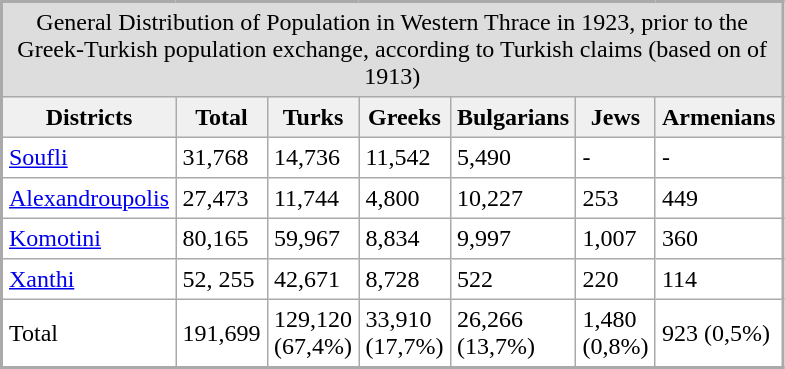<table cellpadding="4" cellspacing="0" width=250 align="center" rules="all" style="margin: 1em; background: #ffffff; border: 2px solid #aaa; font-size: 100%;">
<tr bgcolor=#DDDDDD>
<td colspan=8 align="center">General Distribution of Population in Western Thrace in 1923, prior to the Greek-Turkish population exchange, according to Turkish claims (based on of 1913)</td>
</tr>
<tr bgcolor=#f0f0f0 align="center">
<th>Districts</th>
<th>Total</th>
<th>Turks</th>
<th>Greeks</th>
<th>Bulgarians</th>
<th>Jews</th>
<th>Armenians</th>
</tr>
<tr>
<td><a href='#'>Soufli</a></td>
<td>31,768</td>
<td>14,736</td>
<td>11,542</td>
<td>5,490</td>
<td>-</td>
<td>-</td>
</tr>
<tr>
<td><a href='#'>Alexandroupolis</a></td>
<td>27,473</td>
<td>11,744</td>
<td>4,800</td>
<td>10,227</td>
<td>253</td>
<td>449</td>
</tr>
<tr>
<td><a href='#'>Komotini</a></td>
<td>80,165</td>
<td>59,967</td>
<td>8,834</td>
<td>9,997</td>
<td>1,007</td>
<td>360</td>
</tr>
<tr>
<td><a href='#'>Xanthi</a></td>
<td>52, 255</td>
<td>42,671</td>
<td>8,728</td>
<td>522</td>
<td>220</td>
<td>114</td>
</tr>
<tr>
<td>Total</td>
<td>191,699</td>
<td>129,120 (67,4%)</td>
<td>33,910 (17,7%)</td>
<td>26,266 (13,7%)</td>
<td>1,480 (0,8%)</td>
<td>923 (0,5%)</td>
</tr>
</table>
